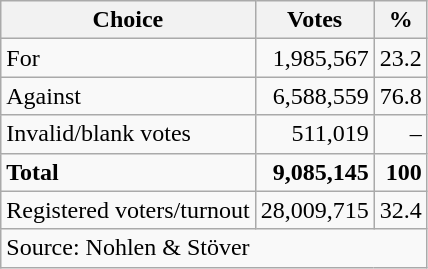<table class=wikitable style=text-align:right>
<tr>
<th>Choice</th>
<th>Votes</th>
<th>%</th>
</tr>
<tr>
<td align=left>For</td>
<td>1,985,567</td>
<td>23.2</td>
</tr>
<tr>
<td align=left>Against</td>
<td>6,588,559</td>
<td>76.8</td>
</tr>
<tr>
<td align=left>Invalid/blank votes</td>
<td>511,019</td>
<td>–</td>
</tr>
<tr>
<td align=left><strong>Total</strong></td>
<td><strong>9,085,145</strong></td>
<td><strong>100</strong></td>
</tr>
<tr>
<td align=left>Registered voters/turnout</td>
<td>28,009,715</td>
<td>32.4</td>
</tr>
<tr>
<td align=left colspan=3>Source: Nohlen & Stöver</td>
</tr>
</table>
